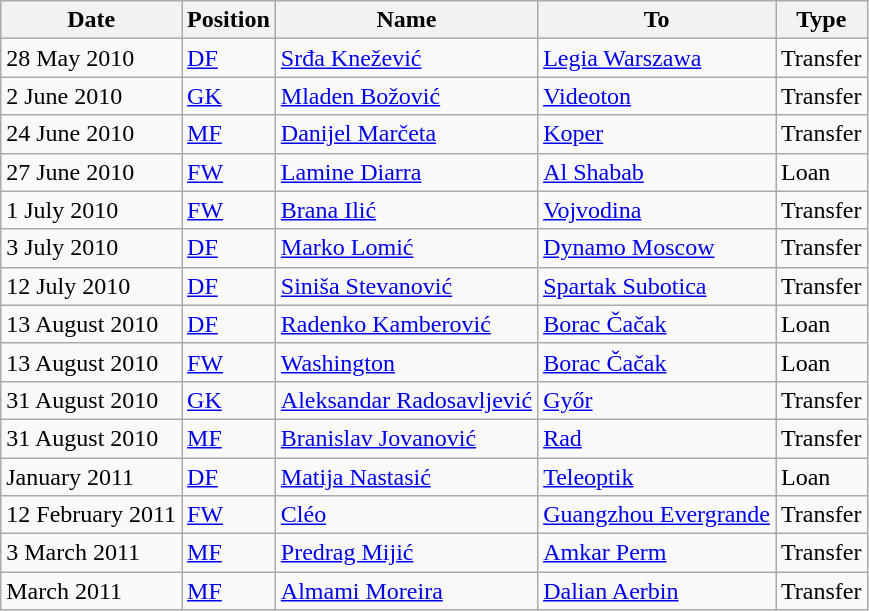<table class="wikitable">
<tr>
<th>Date</th>
<th>Position</th>
<th>Name</th>
<th>To</th>
<th>Type</th>
</tr>
<tr>
<td>28 May 2010</td>
<td><a href='#'>DF</a></td>
<td> <a href='#'>Srđa Knežević</a></td>
<td> <a href='#'>Legia Warszawa</a></td>
<td>Transfer</td>
</tr>
<tr>
<td>2 June 2010</td>
<td><a href='#'>GK</a></td>
<td> <a href='#'>Mladen Božović</a></td>
<td> <a href='#'>Videoton</a></td>
<td>Transfer</td>
</tr>
<tr>
<td>24 June 2010</td>
<td><a href='#'>MF</a></td>
<td> <a href='#'>Danijel Marčeta</a></td>
<td> <a href='#'>Koper</a></td>
<td>Transfer</td>
</tr>
<tr>
<td>27 June 2010</td>
<td><a href='#'>FW</a></td>
<td> <a href='#'>Lamine Diarra</a></td>
<td> <a href='#'>Al Shabab</a></td>
<td>Loan</td>
</tr>
<tr>
<td>1 July 2010</td>
<td><a href='#'>FW</a></td>
<td> <a href='#'>Brana Ilić</a></td>
<td> <a href='#'>Vojvodina</a></td>
<td>Transfer</td>
</tr>
<tr>
<td>3 July 2010</td>
<td><a href='#'>DF</a></td>
<td> <a href='#'>Marko Lomić</a></td>
<td> <a href='#'>Dynamo Moscow</a></td>
<td>Transfer</td>
</tr>
<tr>
<td>12 July 2010</td>
<td><a href='#'>DF</a></td>
<td> <a href='#'>Siniša Stevanović</a></td>
<td> <a href='#'>Spartak Subotica</a></td>
<td>Transfer</td>
</tr>
<tr>
<td>13 August 2010</td>
<td><a href='#'>DF</a></td>
<td> <a href='#'>Radenko Kamberović</a></td>
<td> <a href='#'>Borac Čačak</a></td>
<td>Loan</td>
</tr>
<tr>
<td>13 August 2010</td>
<td><a href='#'>FW</a></td>
<td> <a href='#'>Washington</a></td>
<td> <a href='#'>Borac Čačak</a></td>
<td>Loan</td>
</tr>
<tr>
<td>31 August 2010</td>
<td><a href='#'>GK</a></td>
<td> <a href='#'>Aleksandar Radosavljević</a></td>
<td> <a href='#'>Győr</a></td>
<td>Transfer</td>
</tr>
<tr>
<td>31 August 2010</td>
<td><a href='#'>MF</a></td>
<td> <a href='#'>Branislav Jovanović</a></td>
<td> <a href='#'>Rad</a></td>
<td>Transfer</td>
</tr>
<tr>
<td>January 2011</td>
<td><a href='#'>DF</a></td>
<td> <a href='#'>Matija Nastasić</a></td>
<td> <a href='#'>Teleoptik</a></td>
<td>Loan</td>
</tr>
<tr>
<td>12 February 2011</td>
<td><a href='#'>FW</a></td>
<td> <a href='#'>Cléo</a></td>
<td> <a href='#'>Guangzhou Evergrande</a></td>
<td>Transfer</td>
</tr>
<tr>
<td>3 March 2011</td>
<td><a href='#'>MF</a></td>
<td> <a href='#'>Predrag Mijić</a></td>
<td> <a href='#'>Amkar Perm</a></td>
<td>Transfer</td>
</tr>
<tr>
<td>March 2011</td>
<td><a href='#'>MF</a></td>
<td> <a href='#'>Almami Moreira</a></td>
<td> <a href='#'>Dalian Aerbin</a></td>
<td>Transfer</td>
</tr>
</table>
